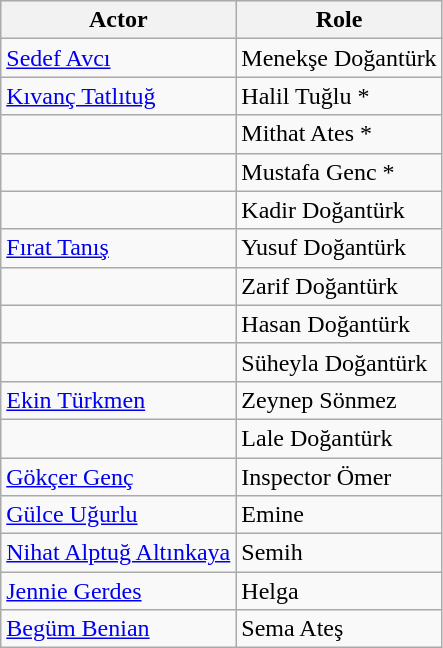<table Class = "wikitable">
<tr Bgcolor = "#efefef">
<th>Actor</th>
<th>Role</th>
</tr>
<tr>
<td><a href='#'>Sedef Avcı</a></td>
<td>Menekşe Doğantürk</td>
</tr>
<tr>
<td><a href='#'>Kıvanç Tatlıtuğ</a></td>
<td>Halil Tuğlu *</td>
</tr>
<tr>
<td></td>
<td>Mithat Ates *</td>
</tr>
<tr>
<td></td>
<td>Mustafa Genc *</td>
</tr>
<tr>
<td></td>
<td>Kadir Doğantürk</td>
</tr>
<tr>
<td><a href='#'>Fırat Tanış</a></td>
<td>Yusuf Doğantürk</td>
</tr>
<tr>
<td></td>
<td>Zarif Doğantürk</td>
</tr>
<tr>
<td></td>
<td>Hasan Doğantürk</td>
</tr>
<tr>
<td></td>
<td>Süheyla Doğantürk</td>
</tr>
<tr>
<td><a href='#'>Ekin Türkmen</a></td>
<td>Zeynep Sönmez</td>
</tr>
<tr>
<td></td>
<td>Lale Doğantürk</td>
</tr>
<tr>
<td><a href='#'>Gökçer Genç</a></td>
<td>Inspector Ömer</td>
</tr>
<tr>
<td><a href='#'>Gülce Uğurlu</a></td>
<td>Emine</td>
</tr>
<tr>
<td><a href='#'>Nihat Alptuğ Altınkaya</a></td>
<td>Semih</td>
</tr>
<tr>
<td><a href='#'>Jennie Gerdes</a></td>
<td>Helga</td>
</tr>
<tr>
<td><a href='#'>Begüm Benian</a></td>
<td>Sema Ateş</td>
</tr>
</table>
